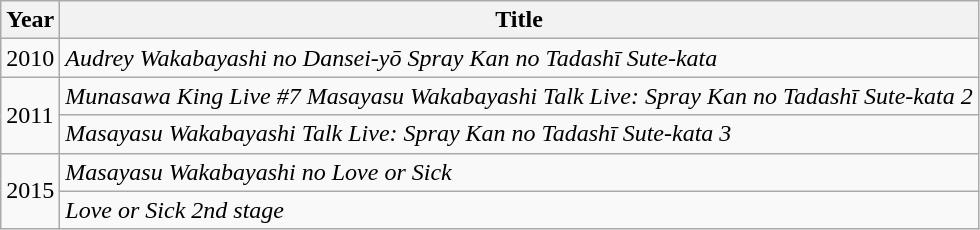<table class="wikitable">
<tr>
<th>Year</th>
<th>Title</th>
</tr>
<tr>
<td>2010</td>
<td><em>Audrey Wakabayashi no Dansei-yō Spray Kan no Tadashī Sute-kata</em></td>
</tr>
<tr>
<td rowspan="2">2011</td>
<td><em>Munasawa King Live #7 Masayasu Wakabayashi Talk Live: Spray Kan no Tadashī Sute-kata 2</em></td>
</tr>
<tr>
<td><em>Masayasu Wakabayashi Talk Live: Spray Kan no Tadashī Sute-kata 3</em></td>
</tr>
<tr>
<td rowspan="2">2015</td>
<td><em>Masayasu Wakabayashi no Love or Sick</em></td>
</tr>
<tr>
<td><em>Love or Sick 2nd stage</em></td>
</tr>
</table>
